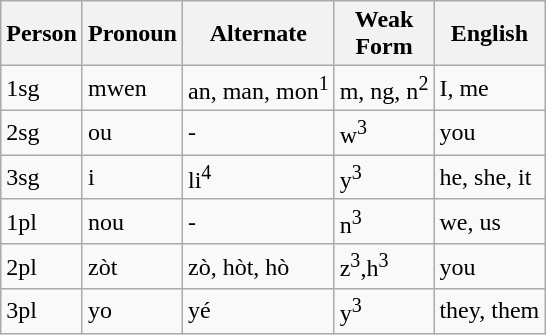<table class="wikitable">
<tr>
<th>Person</th>
<th>Pronoun</th>
<th>Alternate</th>
<th>Weak<br>Form</th>
<th>English</th>
</tr>
<tr>
<td>1sg</td>
<td>mwen</td>
<td>an, man, mon<sup>1</sup></td>
<td>m, ng, n<sup>2</sup></td>
<td>I, me</td>
</tr>
<tr>
<td>2sg</td>
<td>ou</td>
<td>-</td>
<td>w<sup>3</sup></td>
<td>you</td>
</tr>
<tr>
<td>3sg</td>
<td>i</td>
<td>li<sup>4</sup></td>
<td>y<sup>3</sup></td>
<td>he, she, it</td>
</tr>
<tr>
<td>1pl</td>
<td>nou</td>
<td>-</td>
<td>n<sup>3</sup></td>
<td>we, us</td>
</tr>
<tr>
<td>2pl</td>
<td>zòt</td>
<td>zò, hòt, hò</td>
<td>z<sup>3</sup>,h<sup>3</sup></td>
<td>you</td>
</tr>
<tr>
<td>3pl</td>
<td>yo</td>
<td>yé</td>
<td>y<sup>3</sup></td>
<td>they, them</td>
</tr>
</table>
